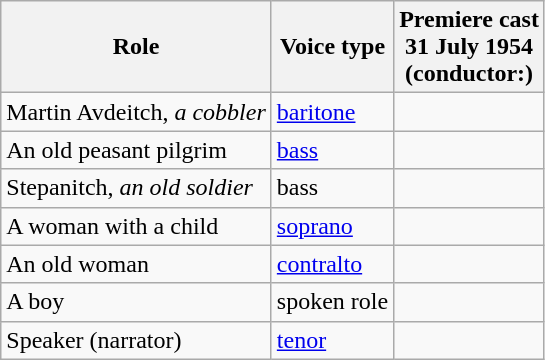<table class="wikitable">
<tr>
<th>Role</th>
<th>Voice type</th>
<th>Premiere cast<br>31 July 1954<br>(conductor:)</th>
</tr>
<tr>
<td>Martin Avdeitch, <em>a cobbler</em></td>
<td><a href='#'>baritone</a></td>
<td></td>
</tr>
<tr>
<td>An old peasant pilgrim</td>
<td><a href='#'>bass</a></td>
<td></td>
</tr>
<tr>
<td>Stepanitch, <em>an old soldier</em></td>
<td>bass</td>
<td></td>
</tr>
<tr>
<td>A woman with a child</td>
<td><a href='#'>soprano</a></td>
<td></td>
</tr>
<tr>
<td>An old woman</td>
<td><a href='#'>contralto</a></td>
<td></td>
</tr>
<tr>
<td>A boy</td>
<td>spoken role</td>
<td></td>
</tr>
<tr>
<td>Speaker (narrator)</td>
<td><a href='#'>tenor</a></td>
<td></td>
</tr>
</table>
